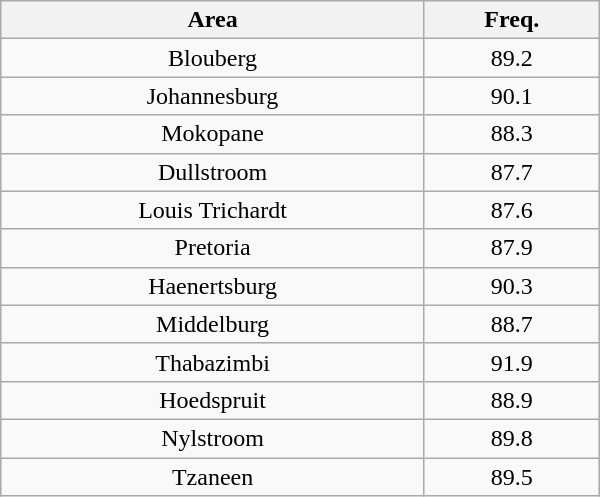<table class="wikitable sortable" style="text-align:center; width:400px; height:200px;">
<tr>
<th>Area</th>
<th>Freq.</th>
</tr>
<tr>
<td>Blouberg</td>
<td>89.2</td>
</tr>
<tr>
<td>Johannesburg</td>
<td>90.1</td>
</tr>
<tr>
<td>Mokopane</td>
<td>88.3</td>
</tr>
<tr>
<td>Dullstroom</td>
<td>87.7</td>
</tr>
<tr>
<td>Louis Trichardt</td>
<td>87.6</td>
</tr>
<tr>
<td>Pretoria</td>
<td>87.9</td>
</tr>
<tr>
<td>Haenertsburg</td>
<td>90.3</td>
</tr>
<tr>
<td>Middelburg</td>
<td>88.7</td>
</tr>
<tr>
<td>Thabazimbi</td>
<td>91.9</td>
</tr>
<tr>
<td>Hoedspruit</td>
<td>88.9</td>
</tr>
<tr>
<td>Nylstroom</td>
<td>89.8</td>
</tr>
<tr>
<td>Tzaneen</td>
<td>89.5</td>
</tr>
</table>
